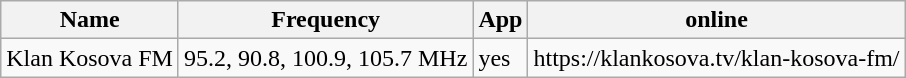<table class="wikitable sortable">
<tr>
<th>Name</th>
<th>Frequency</th>
<th>App</th>
<th>online</th>
</tr>
<tr>
<td>Klan Kosova FM</td>
<td>95.2, 90.8, 100.9, 105.7 MHz</td>
<td>yes</td>
<td>https://klankosova.tv/klan-kosova-fm/</td>
</tr>
</table>
